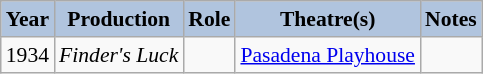<table class="wikitable" style="font-size:90%;">
<tr>
<th style="background:#B0C4DE;">Year</th>
<th style="background:#B0C4DE;">Production</th>
<th style="background:#B0C4DE;">Role</th>
<th style="background:#B0C4DE;">Theatre(s)</th>
<th style="background:#B0C4DE;">Notes</th>
</tr>
<tr>
<td>1934</td>
<td><em>Finder's Luck</em></td>
<td></td>
<td><a href='#'>Pasadena Playhouse</a></td>
<td></td>
</tr>
</table>
